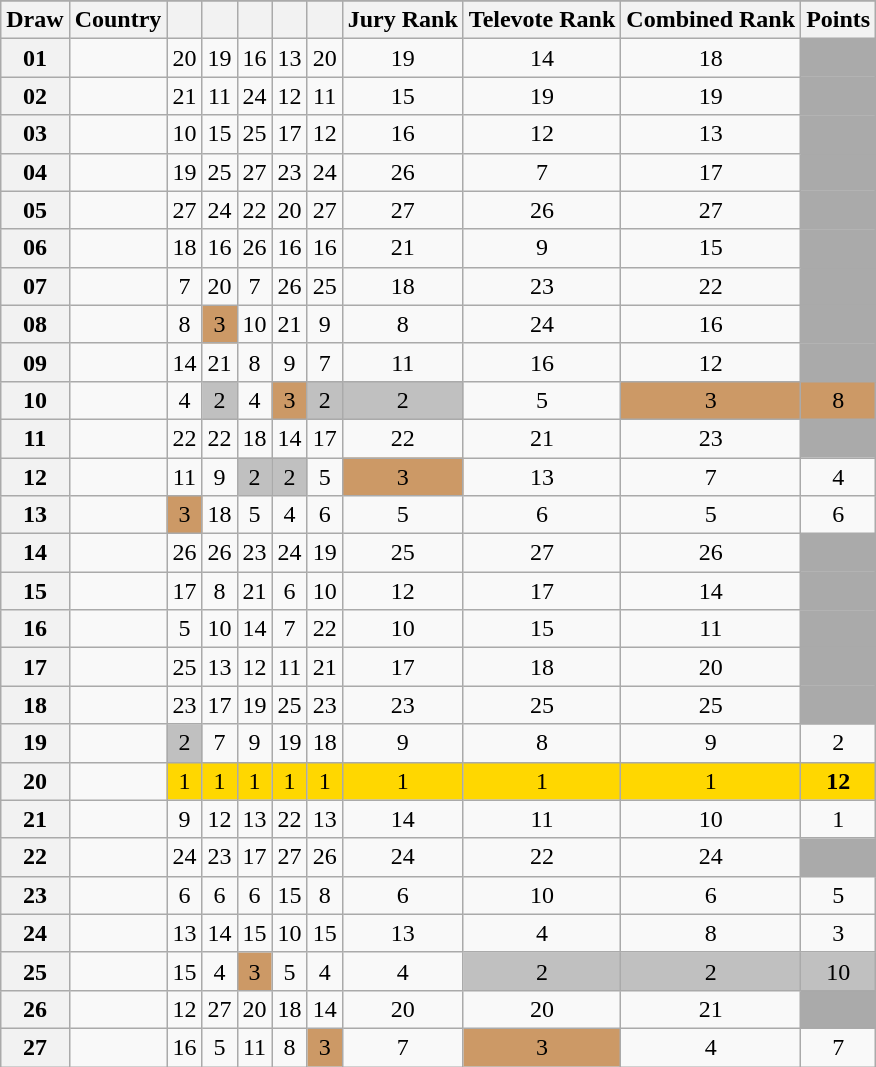<table class="sortable wikitable collapsible plainrowheaders" style="text-align:center;">
<tr>
</tr>
<tr>
<th scope="col">Draw</th>
<th scope="col">Country</th>
<th scope="col"><small></small></th>
<th scope="col"><small></small></th>
<th scope="col"><small></small></th>
<th scope="col"><small></small></th>
<th scope="col"><small></small></th>
<th scope="col">Jury Rank</th>
<th scope="col">Televote Rank</th>
<th scope="col">Combined Rank</th>
<th scope="col">Points</th>
</tr>
<tr>
<th scope="row" style="text-align:center;">01</th>
<td style="text-align:left;"></td>
<td>20</td>
<td>19</td>
<td>16</td>
<td>13</td>
<td>20</td>
<td>19</td>
<td>14</td>
<td>18</td>
<td style="background:#AAAAAA;"></td>
</tr>
<tr>
<th scope="row" style="text-align:center;">02</th>
<td style="text-align:left;"></td>
<td>21</td>
<td>11</td>
<td>24</td>
<td>12</td>
<td>11</td>
<td>15</td>
<td>19</td>
<td>19</td>
<td style="background:#AAAAAA;"></td>
</tr>
<tr>
<th scope="row" style="text-align:center;">03</th>
<td style="text-align:left;"></td>
<td>10</td>
<td>15</td>
<td>25</td>
<td>17</td>
<td>12</td>
<td>16</td>
<td>12</td>
<td>13</td>
<td style="background:#AAAAAA;"></td>
</tr>
<tr>
<th scope="row" style="text-align:center;">04</th>
<td style="text-align:left;"></td>
<td>19</td>
<td>25</td>
<td>27</td>
<td>23</td>
<td>24</td>
<td>26</td>
<td>7</td>
<td>17</td>
<td style="background:#AAAAAA;"></td>
</tr>
<tr>
<th scope="row" style="text-align:center;">05</th>
<td style="text-align:left;"></td>
<td>27</td>
<td>24</td>
<td>22</td>
<td>20</td>
<td>27</td>
<td>27</td>
<td>26</td>
<td>27</td>
<td style="background:#AAAAAA;"></td>
</tr>
<tr>
<th scope="row" style="text-align:center;">06</th>
<td style="text-align:left;"></td>
<td>18</td>
<td>16</td>
<td>26</td>
<td>16</td>
<td>16</td>
<td>21</td>
<td>9</td>
<td>15</td>
<td style="background:#AAAAAA;"></td>
</tr>
<tr>
<th scope="row" style="text-align:center;">07</th>
<td style="text-align:left;"></td>
<td>7</td>
<td>20</td>
<td>7</td>
<td>26</td>
<td>25</td>
<td>18</td>
<td>23</td>
<td>22</td>
<td style="background:#AAAAAA;"></td>
</tr>
<tr>
<th scope="row" style="text-align:center;">08</th>
<td style="text-align:left;"></td>
<td>8</td>
<td style="background:#CC9966;">3</td>
<td>10</td>
<td>21</td>
<td>9</td>
<td>8</td>
<td>24</td>
<td>16</td>
<td style="background:#AAAAAA;"></td>
</tr>
<tr>
<th scope="row" style="text-align:center;">09</th>
<td style="text-align:left;"></td>
<td>14</td>
<td>21</td>
<td>8</td>
<td>9</td>
<td>7</td>
<td>11</td>
<td>16</td>
<td>12</td>
<td style="background:#AAAAAA;"></td>
</tr>
<tr>
<th scope="row" style="text-align:center;">10</th>
<td style="text-align:left;"></td>
<td>4</td>
<td style="background:silver;">2</td>
<td>4</td>
<td style="background:#CC9966;">3</td>
<td style="background:silver;">2</td>
<td style="background:silver;">2</td>
<td>5</td>
<td style="background:#CC9966;">3</td>
<td style="background:#CC9966;">8</td>
</tr>
<tr>
<th scope="row" style="text-align:center;">11</th>
<td style="text-align:left;"></td>
<td>22</td>
<td>22</td>
<td>18</td>
<td>14</td>
<td>17</td>
<td>22</td>
<td>21</td>
<td>23</td>
<td style="background:#AAAAAA;"></td>
</tr>
<tr>
<th scope="row" style="text-align:center;">12</th>
<td style="text-align:left;"></td>
<td>11</td>
<td>9</td>
<td style="background:silver;">2</td>
<td style="background:silver;">2</td>
<td>5</td>
<td style="background:#CC9966;">3</td>
<td>13</td>
<td>7</td>
<td>4</td>
</tr>
<tr>
<th scope="row" style="text-align:center;">13</th>
<td style="text-align:left;"></td>
<td style="background:#CC9966;">3</td>
<td>18</td>
<td>5</td>
<td>4</td>
<td>6</td>
<td>5</td>
<td>6</td>
<td>5</td>
<td>6</td>
</tr>
<tr>
<th scope="row" style="text-align:center;">14</th>
<td style="text-align:left;"></td>
<td>26</td>
<td>26</td>
<td>23</td>
<td>24</td>
<td>19</td>
<td>25</td>
<td>27</td>
<td>26</td>
<td style="background:#AAAAAA;"></td>
</tr>
<tr>
<th scope="row" style="text-align:center;">15</th>
<td style="text-align:left;"></td>
<td>17</td>
<td>8</td>
<td>21</td>
<td>6</td>
<td>10</td>
<td>12</td>
<td>17</td>
<td>14</td>
<td style="background:#AAAAAA;"></td>
</tr>
<tr>
<th scope="row" style="text-align:center;">16</th>
<td style="text-align:left;"></td>
<td>5</td>
<td>10</td>
<td>14</td>
<td>7</td>
<td>22</td>
<td>10</td>
<td>15</td>
<td>11</td>
<td style="background:#AAAAAA;"></td>
</tr>
<tr>
<th scope="row" style="text-align:center;">17</th>
<td style="text-align:left;"></td>
<td>25</td>
<td>13</td>
<td>12</td>
<td>11</td>
<td>21</td>
<td>17</td>
<td>18</td>
<td>20</td>
<td style="background:#AAAAAA;"></td>
</tr>
<tr>
<th scope="row" style="text-align:center;">18</th>
<td style="text-align:left;"></td>
<td>23</td>
<td>17</td>
<td>19</td>
<td>25</td>
<td>23</td>
<td>23</td>
<td>25</td>
<td>25</td>
<td style="background:#AAAAAA;"></td>
</tr>
<tr>
<th scope="row" style="text-align:center;">19</th>
<td style="text-align:left;"></td>
<td style="background:silver;">2</td>
<td>7</td>
<td>9</td>
<td>19</td>
<td>18</td>
<td>9</td>
<td>8</td>
<td>9</td>
<td>2</td>
</tr>
<tr>
<th scope="row" style="text-align:center;">20</th>
<td style="text-align:left;"></td>
<td style="background:gold;">1</td>
<td style="background:gold;">1</td>
<td style="background:gold;">1</td>
<td style="background:gold;">1</td>
<td style="background:gold;">1</td>
<td style="background:gold;">1</td>
<td style="background:gold;">1</td>
<td style="background:gold;">1</td>
<td style="background:gold;"><strong>12</strong></td>
</tr>
<tr>
<th scope="row" style="text-align:center;">21</th>
<td style="text-align:left;"></td>
<td>9</td>
<td>12</td>
<td>13</td>
<td>22</td>
<td>13</td>
<td>14</td>
<td>11</td>
<td>10</td>
<td>1</td>
</tr>
<tr>
<th scope="row" style="text-align:center;">22</th>
<td style="text-align:left;"></td>
<td>24</td>
<td>23</td>
<td>17</td>
<td>27</td>
<td>26</td>
<td>24</td>
<td>22</td>
<td>24</td>
<td style="background:#AAAAAA;"></td>
</tr>
<tr>
<th scope="row" style="text-align:center;">23</th>
<td style="text-align:left;"></td>
<td>6</td>
<td>6</td>
<td>6</td>
<td>15</td>
<td>8</td>
<td>6</td>
<td>10</td>
<td>6</td>
<td>5</td>
</tr>
<tr>
<th scope="row" style="text-align:center;">24</th>
<td style="text-align:left;"></td>
<td>13</td>
<td>14</td>
<td>15</td>
<td>10</td>
<td>15</td>
<td>13</td>
<td>4</td>
<td>8</td>
<td>3</td>
</tr>
<tr>
<th scope="row" style="text-align:center;">25</th>
<td style="text-align:left;"></td>
<td>15</td>
<td>4</td>
<td style="background:#CC9966;">3</td>
<td>5</td>
<td>4</td>
<td>4</td>
<td style="background:silver;">2</td>
<td style="background:silver;">2</td>
<td style="background:silver;">10</td>
</tr>
<tr>
<th scope="row" style="text-align:center;">26</th>
<td style="text-align:left;"></td>
<td>12</td>
<td>27</td>
<td>20</td>
<td>18</td>
<td>14</td>
<td>20</td>
<td>20</td>
<td>21</td>
<td style="background:#AAAAAA;"></td>
</tr>
<tr>
<th scope="row" style="text-align:center;">27</th>
<td style="text-align:left;"></td>
<td>16</td>
<td>5</td>
<td>11</td>
<td>8</td>
<td style="background:#CC9966;">3</td>
<td>7</td>
<td style="background:#CC9966;">3</td>
<td>4</td>
<td>7</td>
</tr>
</table>
